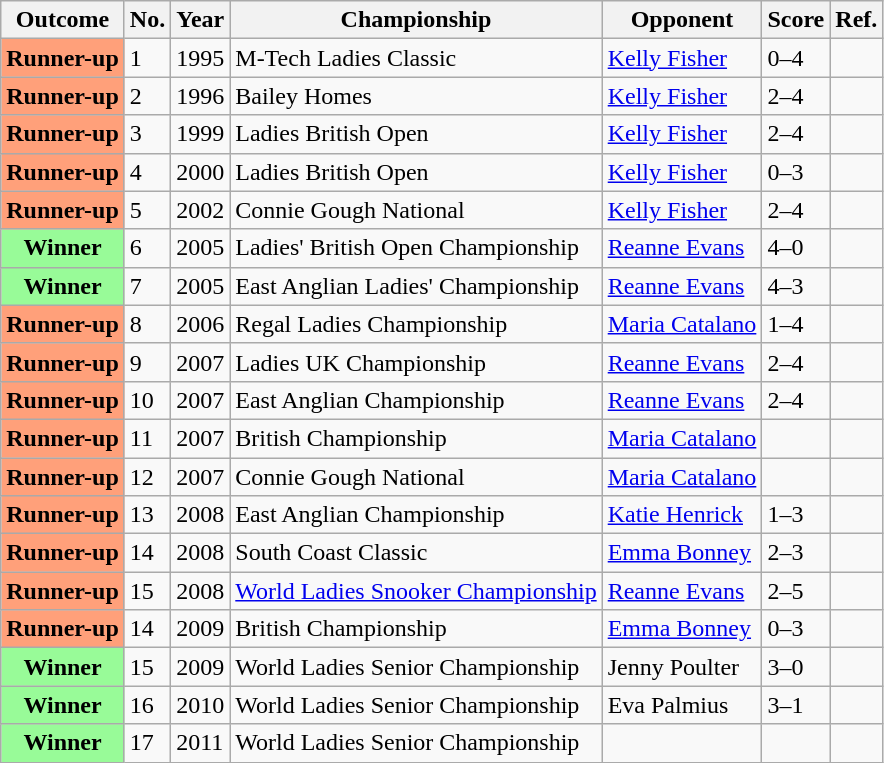<table class="wikitable">
<tr>
<th>Outcome</th>
<th>No.</th>
<th>Year</th>
<th>Championship</th>
<th>Opponent</th>
<th>Score</th>
<th>Ref.</th>
</tr>
<tr>
<th scope="row" style="background:#ffa07a;">Runner-up</th>
<td>1</td>
<td>1995</td>
<td>M-Tech Ladies Classic</td>
<td><a href='#'>Kelly Fisher</a></td>
<td>0–4</td>
<td></td>
</tr>
<tr>
<th scope="row" style="background:#ffa07a;">Runner-up</th>
<td>2</td>
<td>1996</td>
<td>Bailey Homes</td>
<td><a href='#'>Kelly Fisher</a></td>
<td>2–4</td>
<td></td>
</tr>
<tr>
<th scope="row" style="background:#ffa07a;">Runner-up</th>
<td>3</td>
<td>1999</td>
<td>Ladies British Open</td>
<td><a href='#'>Kelly Fisher</a></td>
<td>2–4</td>
<td></td>
</tr>
<tr>
<th scope="row" style="background:#ffa07a;">Runner-up</th>
<td>4</td>
<td>2000</td>
<td>Ladies British Open</td>
<td><a href='#'>Kelly Fisher</a></td>
<td>0–3</td>
<td></td>
</tr>
<tr>
<th scope="row" style="background:#ffa07a;">Runner-up</th>
<td>5</td>
<td>2002</td>
<td>Connie Gough National</td>
<td><a href='#'>Kelly Fisher</a></td>
<td>2–4</td>
<td></td>
</tr>
<tr>
<th scope="row" style="background:#98FB98">Winner</th>
<td>6</td>
<td>2005</td>
<td>Ladies' British Open Championship</td>
<td><a href='#'>Reanne Evans</a></td>
<td>4–0</td>
<td></td>
</tr>
<tr>
<th scope="row" style="background:#98FB98">Winner</th>
<td>7</td>
<td>2005</td>
<td>East Anglian Ladies' Championship</td>
<td><a href='#'>Reanne Evans</a></td>
<td>4–3</td>
<td></td>
</tr>
<tr>
<th scope="row" style="background:#ffa07a;">Runner-up</th>
<td>8</td>
<td>2006</td>
<td>Regal Ladies Championship</td>
<td><a href='#'>Maria Catalano</a></td>
<td>1–4</td>
<td></td>
</tr>
<tr>
<th scope="row" style="background:#ffa07a;">Runner-up</th>
<td>9</td>
<td>2007</td>
<td>Ladies UK Championship</td>
<td><a href='#'>Reanne Evans</a></td>
<td>2–4</td>
<td></td>
</tr>
<tr>
<th scope="row" style="background:#ffa07a;">Runner-up</th>
<td>10</td>
<td>2007</td>
<td>East Anglian Championship</td>
<td><a href='#'>Reanne Evans</a></td>
<td>2–4</td>
<td></td>
</tr>
<tr>
<th scope="row" style="background:#ffa07a;">Runner-up</th>
<td>11</td>
<td>2007</td>
<td>British Championship</td>
<td><a href='#'>Maria Catalano</a></td>
<td></td>
<td></td>
</tr>
<tr>
<th scope="row" style="background:#ffa07a;">Runner-up</th>
<td>12</td>
<td>2007</td>
<td>Connie Gough National</td>
<td><a href='#'>Maria Catalano</a></td>
<td></td>
<td></td>
</tr>
<tr>
<th scope="row" style="background:#ffa07a;">Runner-up</th>
<td>13</td>
<td>2008</td>
<td>East Anglian Championship</td>
<td><a href='#'>Katie Henrick</a></td>
<td>1–3</td>
<td></td>
</tr>
<tr>
<th scope="row" style="background:#ffa07a;">Runner-up</th>
<td>14</td>
<td>2008</td>
<td>South Coast Classic</td>
<td><a href='#'>Emma Bonney</a></td>
<td>2–3</td>
<td></td>
</tr>
<tr>
<th scope="row" style="background:#ffa07a;">Runner-up</th>
<td>15</td>
<td>2008</td>
<td><a href='#'>World Ladies Snooker Championship</a></td>
<td><a href='#'>Reanne Evans</a></td>
<td>2–5</td>
<td></td>
</tr>
<tr>
<th scope="row" style="background:#ffa07a;">Runner-up</th>
<td>14</td>
<td>2009</td>
<td>British Championship</td>
<td><a href='#'>Emma Bonney</a></td>
<td>0–3</td>
<td></td>
</tr>
<tr>
<th scope="row" style="background:#98FB98">Winner</th>
<td>15</td>
<td>2009</td>
<td>World Ladies Senior Championship</td>
<td>Jenny Poulter</td>
<td>3–0</td>
<td></td>
</tr>
<tr>
<th scope="row" style="background:#98FB98">Winner</th>
<td>16</td>
<td>2010</td>
<td>World Ladies Senior Championship</td>
<td>Eva Palmius</td>
<td>3–1</td>
<td></td>
</tr>
<tr>
<th scope="row" style="background:#98FB98">Winner</th>
<td>17</td>
<td>2011</td>
<td>World Ladies Senior Championship</td>
<td></td>
<td></td>
<td></td>
</tr>
</table>
